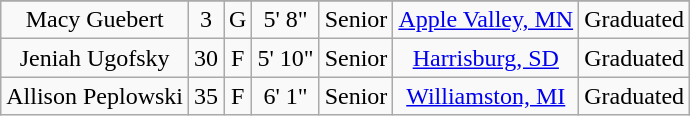<table class="wikitable sortable" style="text-align: center">
<tr align=center>
</tr>
<tr>
<td>Macy Guebert</td>
<td>3</td>
<td>G</td>
<td>5' 8"</td>
<td>Senior</td>
<td><a href='#'>Apple Valley, MN</a></td>
<td>Graduated</td>
</tr>
<tr>
<td>Jeniah Ugofsky</td>
<td>30</td>
<td>F</td>
<td>5' 10"</td>
<td>Senior</td>
<td><a href='#'>Harrisburg, SD</a></td>
<td>Graduated</td>
</tr>
<tr>
<td>Allison Peplowski</td>
<td>35</td>
<td>F</td>
<td>6' 1"</td>
<td>Senior</td>
<td><a href='#'>Williamston, MI</a></td>
<td>Graduated</td>
</tr>
</table>
